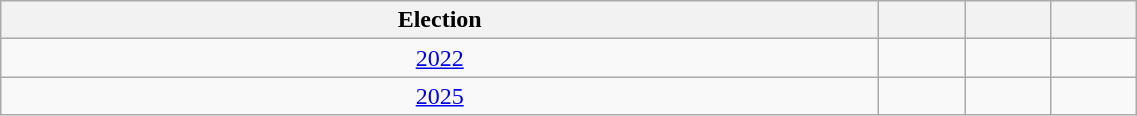<table class="wikitable" style="text-align:center; width:60%">
<tr>
<th>Election</th>
<th style="width:50px;"></th>
<th style="width:50px;"></th>
<th style="width:50px;"></th>
</tr>
<tr>
<td><a href='#'>2022</a></td>
<td></td>
<td></td>
<td></td>
</tr>
<tr>
<td><a href='#'>2025</a></td>
<td></td>
<td></td>
<td></td>
</tr>
</table>
